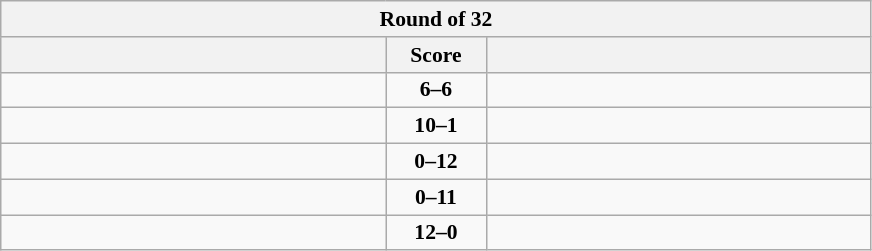<table class="wikitable" style="text-align: center; font-size:90% ">
<tr>
<th colspan=3>Round of 32</th>
</tr>
<tr>
<th align="right" width="250"></th>
<th width="60">Score</th>
<th align="left" width="250"></th>
</tr>
<tr>
<td align=left></td>
<td align=center><strong>6–6</strong></td>
<td align=left><strong></strong></td>
</tr>
<tr>
<td align=left><strong></strong></td>
<td align=center><strong>10–1</strong></td>
<td align=left></td>
</tr>
<tr>
<td align=left></td>
<td align=center><strong>0–12</strong></td>
<td align=left><strong></strong></td>
</tr>
<tr>
<td align=left></td>
<td align=center><strong>0–11</strong></td>
<td align=left><strong></strong></td>
</tr>
<tr>
<td align=left><strong></strong></td>
<td align=center><strong>12–0</strong></td>
<td align=left></td>
</tr>
</table>
